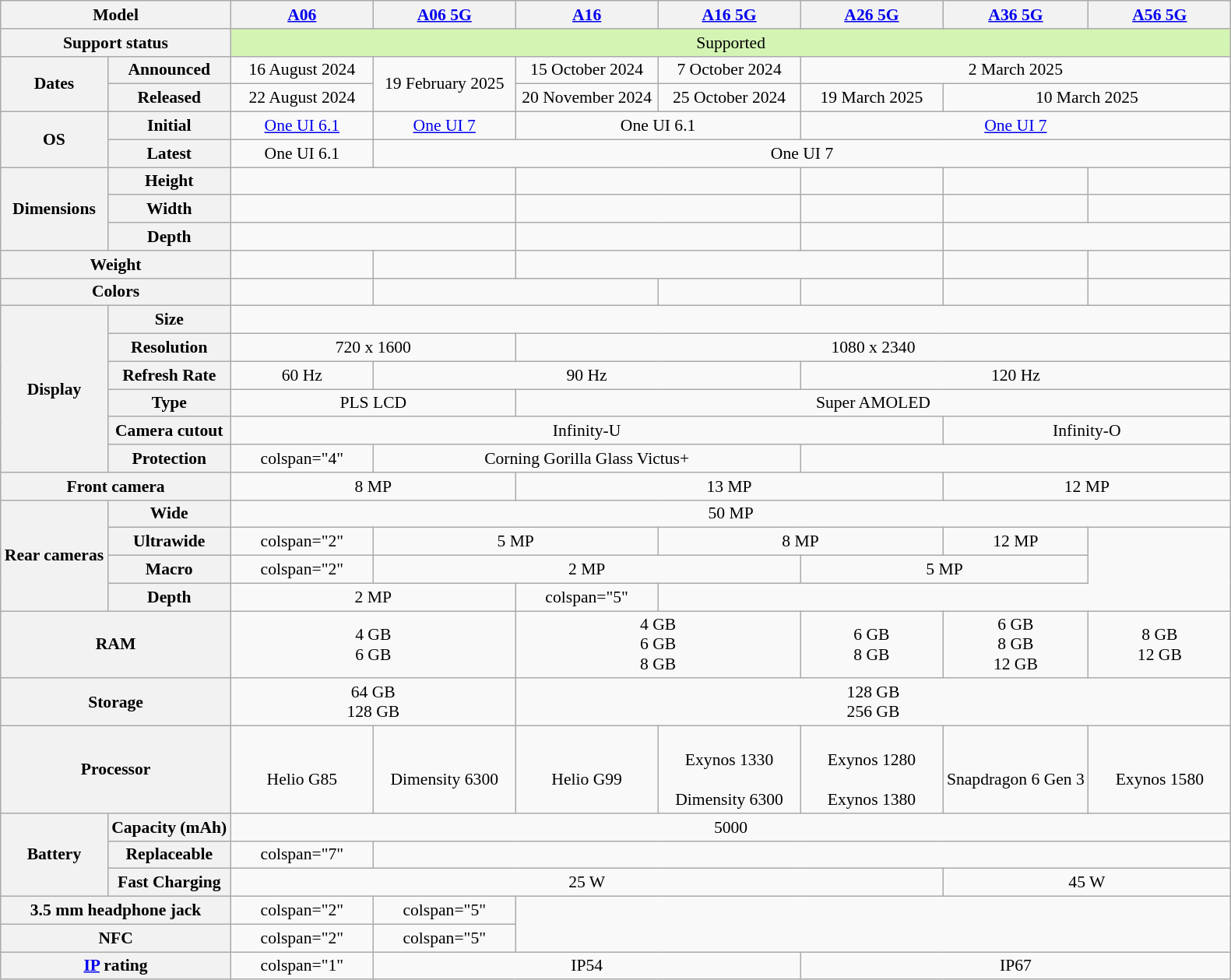<table class="wikitable" style="text-align:center; font-size:90%;">
<tr>
<th colspan="2">Model</th>
<th style="min-width: 8em"><a href='#'>A06</a></th>
<th style="min-width: 8em"><a href='#'>A06 5G</a></th>
<th style="min-width: 8em"><a href='#'>A16</a></th>
<th style="min-width: 8em"><a href='#'>A16 5G</a></th>
<th style="min-width: 8em"><a href='#'>A26 5G</a></th>
<th style="min-width: 8em"><a href='#'>A36 5G</a></th>
<th style="min-width: 8em"><a href='#'>A56 5G</a></th>
</tr>
<tr>
<th colspan="2">Support status</th>
<td colspan="7" style="background:#d4f4b4">Supported</td>
</tr>
<tr>
<th rowspan="2">Dates</th>
<th>Announced</th>
<td>16 August 2024</td>
<td rowspan="2">19 February 2025</td>
<td>15 October 2024</td>
<td>7 October 2024</td>
<td colspan="3">2 March 2025</td>
</tr>
<tr>
<th>Released</th>
<td>22 August 2024</td>
<td>20 November 2024</td>
<td>25 October 2024</td>
<td>19 March 2025</td>
<td colspan="2">10 March 2025</td>
</tr>
<tr>
<th rowspan="2">OS</th>
<th>Initial</th>
<td><a href='#'>One UI 6.1</a><br></td>
<td><a href='#'>One UI 7</a><br></td>
<td colspan="2">One UI 6.1<br></td>
<td colspan="3"><a href='#'>One UI 7</a><br></td>
</tr>
<tr>
<th>Latest</th>
<td>One UI 6.1<br></td>
<td colspan="6">One UI 7<br></td>
</tr>
<tr>
<th rowspan="3">Dimensions<br></th>
<th>Height</th>
<td colspan="2"></td>
<td colspan="2"></td>
<td></td>
<td></td>
<td></td>
</tr>
<tr>
<th>Width</th>
<td colspan="2"></td>
<td colspan="2"></td>
<td></td>
<td></td>
<td></td>
</tr>
<tr>
<th>Depth</th>
<td colspan="2"></td>
<td colspan="2"></td>
<td></td>
<td colspan="2"></td>
</tr>
<tr>
<th colspan="2">Weight<br></th>
<td></td>
<td></td>
<td colspan="3"></td>
<td></td>
<td></td>
</tr>
<tr>
<th colspan="2">Colors</th>
<td>  </td>
<td colspan="2">  </td>
<td>  </td>
<td>   </td>
<td>   </td>
<td>   </td>
</tr>
<tr>
<th rowspan="6">Display</th>
<th>Size</th>
<td colspan="7"></td>
</tr>
<tr>
<th>Resolution</th>
<td colspan="2">720 x 1600</td>
<td colspan="5">1080 x 2340</td>
</tr>
<tr>
<th>Refresh Rate</th>
<td colspan="1">60 Hz</td>
<td colspan="3">90 Hz</td>
<td colspan="3">120 Hz</td>
</tr>
<tr>
<th>Type</th>
<td colspan="2">PLS LCD</td>
<td colspan="5">Super AMOLED</td>
</tr>
<tr>
<th>Camera cutout</th>
<td colspan="5">Infinity-U</td>
<td colspan="2">Infinity-O</td>
</tr>
<tr>
<th>Protection</th>
<td>colspan="4" </td>
<td colspan="3">Corning Gorilla Glass Victus+</td>
</tr>
<tr>
<th colspan="2">Front camera</th>
<td colspan="2">8 MP</td>
<td colspan="3">13 MP</td>
<td colspan="2">12 MP</td>
</tr>
<tr>
<th rowspan="4">Rear cameras</th>
<th>Wide</th>
<td colspan="7">50 MP</td>
</tr>
<tr>
<th>Ultrawide</th>
<td>colspan="2" </td>
<td colspan="2">5 MP</td>
<td colspan="2">8 MP</td>
<td>12 MP</td>
</tr>
<tr>
<th>Macro</th>
<td>colspan="2" </td>
<td colspan="3">2 MP</td>
<td colspan="2">5 MP</td>
</tr>
<tr>
<th>Depth</th>
<td colspan="2">2 MP</td>
<td>colspan="5" </td>
</tr>
<tr>
<th colspan="2">RAM</th>
<td colspan="2">4 GB<br>6 GB</td>
<td colspan="2">4 GB<br>6 GB<br>8 GB</td>
<td>6 GB<br>8 GB</td>
<td>6 GB<br>8 GB<br>12 GB</td>
<td>8 GB<br>12 GB</td>
</tr>
<tr>
<th colspan="2">Storage</th>
<td colspan="2">64 GB<br>128 GB</td>
<td colspan="5">128 GB<br>256 GB</td>
</tr>
<tr>
<th colspan="2">Processor</th>
<td><br>Helio G85</td>
<td><br>Dimensity 6300</td>
<td><br>Helio G99</td>
<td><br>Exynos 1330<br><br>Dimensity 6300</td>
<td><br>Exynos 1280<br><br>Exynos 1380</td>
<td><br>Snapdragon 6 Gen 3</td>
<td><br>Exynos 1580</td>
</tr>
<tr>
<th rowspan="3">Battery</th>
<th>Capacity (mAh)</th>
<td colspan="7">5000</td>
</tr>
<tr>
<th>Replaceable</th>
<td>colspan="7" </td>
</tr>
<tr>
<th>Fast Charging</th>
<td colspan="5">25 W</td>
<td colspan="2">45 W</td>
</tr>
<tr>
<th colspan="2">3.5 mm headphone jack</th>
<td>colspan="2" </td>
<td>colspan="5" </td>
</tr>
<tr>
<th colspan="2">NFC</th>
<td>colspan="2" </td>
<td>colspan="5" </td>
</tr>
<tr>
<th colspan="2"><a href='#'>IP</a> rating</th>
<td>colspan="1" </td>
<td colspan="3">IP54</td>
<td colspan="3">IP67</td>
</tr>
</table>
